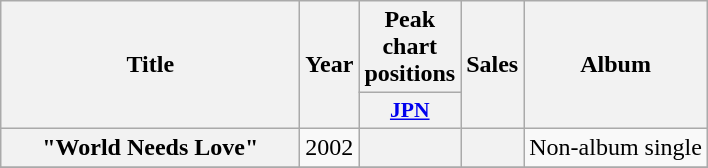<table class="wikitable plainrowheaders" style="text-align:center;">
<tr>
<th scope="col" rowspan="2" style="width:12em;">Title</th>
<th scope="col" rowspan="2">Year</th>
<th scope="col" colspan="1">Peak chart positions</th>
<th scope="col" rowspan="2">Sales</th>
<th scope="col" rowspan="2">Album</th>
</tr>
<tr>
<th scope="col" style="width:3em;font-size:90%;"><a href='#'>JPN</a></th>
</tr>
<tr>
<th scope="row">"World Needs Love"<br></th>
<td>2002</td>
<th scope="row"></th>
<th scope="row"></th>
<td>Non-album single</td>
</tr>
<tr>
</tr>
</table>
